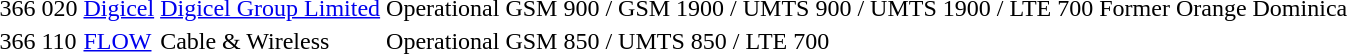<table>
<tr>
<td>366</td>
<td>020</td>
<td><a href='#'>Digicel</a></td>
<td><a href='#'>Digicel Group Limited</a></td>
<td>Operational</td>
<td>GSM 900 / GSM 1900 / UMTS 900 / UMTS 1900 / LTE 700</td>
<td> Former Orange Dominica</td>
</tr>
<tr>
<td>366</td>
<td>110</td>
<td><a href='#'>FLOW</a></td>
<td>Cable &  Wireless</td>
<td>Operational</td>
<td>GSM 850 / UMTS 850 / LTE 700</td>
<td></td>
</tr>
</table>
